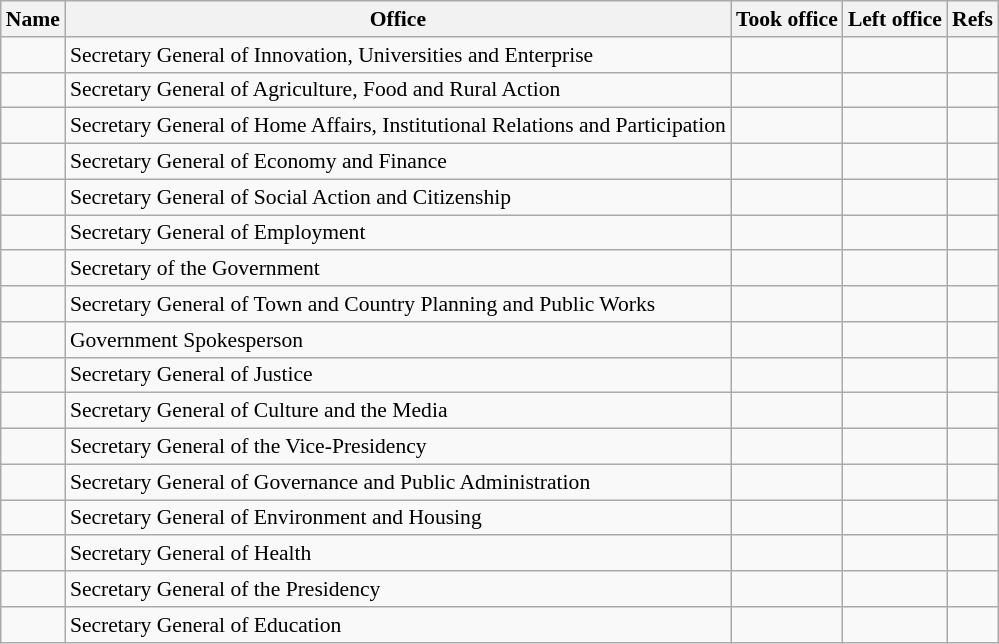<table class="wikitable plainrowheaders sortable" style="font-size:90%; text-align:left;">
<tr>
<th scope=col>Name</th>
<th scope=col>Office</th>
<th scope=col>Took office</th>
<th scope=col>Left office</th>
<th scope=col width=25px class=unsortable>Refs</th>
</tr>
<tr>
<td></td>
<td>Secretary General of Innovation, Universities and Enterprise</td>
<td align=center></td>
<td align=center></td>
<td align=center></td>
</tr>
<tr>
<td></td>
<td>Secretary General of Agriculture, Food and Rural Action</td>
<td align=center></td>
<td align=center></td>
<td align=center></td>
</tr>
<tr>
<td></td>
<td>Secretary General of Home Affairs, Institutional Relations and Participation</td>
<td align=center></td>
<td align=center></td>
<td align=center></td>
</tr>
<tr>
<td></td>
<td>Secretary General of Economy and Finance</td>
<td align=center></td>
<td align=center></td>
<td align=center></td>
</tr>
<tr>
<td></td>
<td>Secretary General of Social Action and Citizenship</td>
<td align=center></td>
<td align=center></td>
<td align=center></td>
</tr>
<tr>
<td></td>
<td>Secretary General of Employment</td>
<td align=center></td>
<td align=center></td>
<td align=center></td>
</tr>
<tr>
<td></td>
<td>Secretary of the Government</td>
<td align=center></td>
<td align=center></td>
<td align=center></td>
</tr>
<tr>
<td></td>
<td>Secretary General of Town and Country Planning and Public Works</td>
<td align=center></td>
<td align=center></td>
<td align=center></td>
</tr>
<tr>
<td></td>
<td>Government Spokesperson</td>
<td align=center></td>
<td align=center></td>
<td align=center></td>
</tr>
<tr>
<td></td>
<td>Secretary General of Justice</td>
<td align=center></td>
<td align=center></td>
<td align=center></td>
</tr>
<tr>
<td></td>
<td>Secretary General of Culture and the Media</td>
<td align=center></td>
<td align=center></td>
<td align=center></td>
</tr>
<tr>
<td></td>
<td>Secretary General of the Vice-Presidency</td>
<td align=center></td>
<td align=center></td>
<td align=center></td>
</tr>
<tr>
<td></td>
<td>Secretary General of Governance and Public Administration</td>
<td align=center></td>
<td align=center></td>
<td align=center></td>
</tr>
<tr>
<td></td>
<td>Secretary General of Environment and Housing</td>
<td align=center></td>
<td align=center></td>
<td align=center></td>
</tr>
<tr>
<td></td>
<td>Secretary General of Health</td>
<td align=center></td>
<td align=center></td>
<td align=center></td>
</tr>
<tr>
<td></td>
<td>Secretary General of the Presidency</td>
<td align=center></td>
<td align=center></td>
<td align=center></td>
</tr>
<tr>
<td></td>
<td>Secretary General of Education</td>
<td align=center></td>
<td align=center></td>
<td align=center></td>
</tr>
</table>
